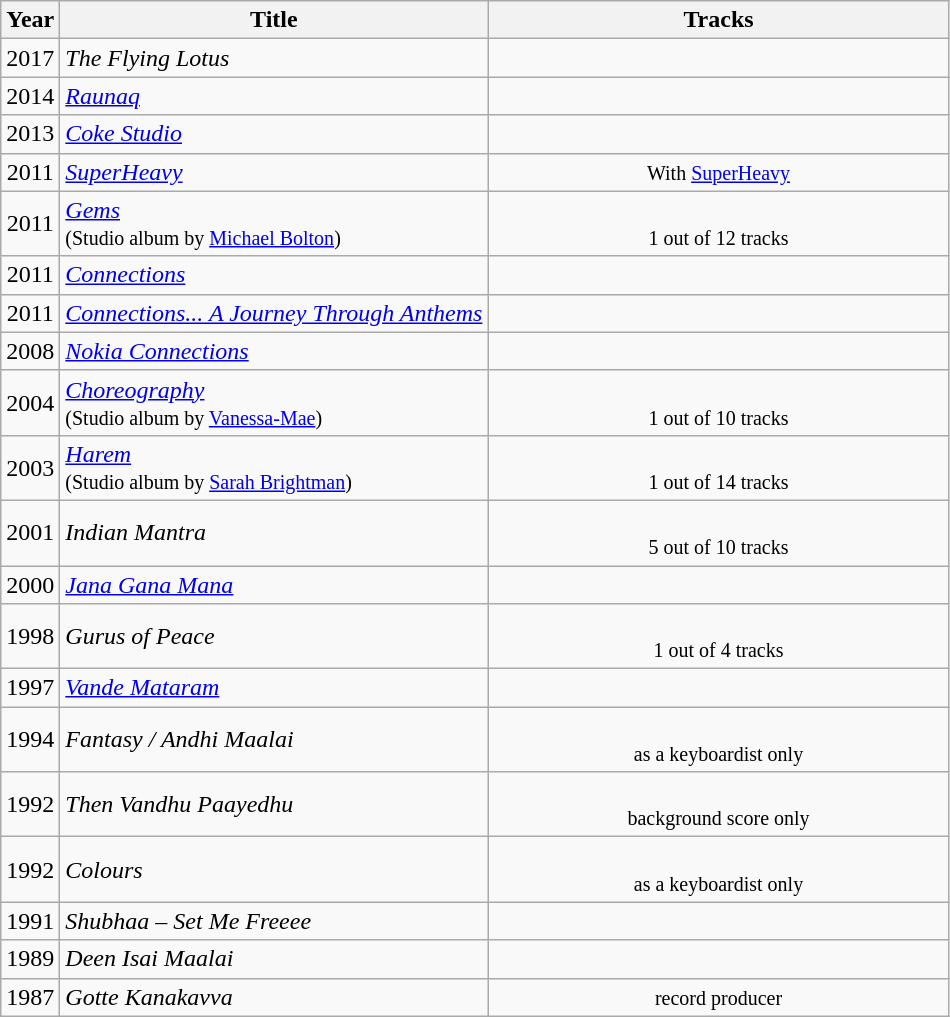<table class="wikitable" style="text-align:center;">
<tr>
<th>Year</th>
<th>Title</th>
<th class="unsortable" style="width: 300px;">Tracks</th>
</tr>
<tr>
<td>2017</td>
<td style="text-align:left;"><em>The Flying Lotus</em></td>
<td></td>
</tr>
<tr>
<td>2014</td>
<td style="text-align:left;"><em><a href='#'>Raunaq</a></em></td>
<td></td>
</tr>
<tr>
<td>2013</td>
<td style="text-align:left;"><em><a href='#'>Coke Studio</a></em></td>
<td></td>
</tr>
<tr>
<td>2011</td>
<td style="text-align:left;"><em><a href='#'>SuperHeavy</a></em></td>
<td><small>With <a href='#'>SuperHeavy</a></small></td>
</tr>
<tr>
<td>2011</td>
<td style="text-align:left;"><em><a href='#'>Gems</a></em><br><small>(Studio album by <a href='#'>Michael Bolton</a>)</small></td>
<td><br><small>1 out of 12 tracks</small></td>
</tr>
<tr>
<td>2011</td>
<td style="text-align:left;"><em><a href='#'>Connections</a></em></td>
<td></td>
</tr>
<tr>
<td>2011</td>
<td style="text-align:left;"><em><a href='#'>Connections... A Journey Through Anthems</a></em></td>
<td></td>
</tr>
<tr>
<td>2008</td>
<td style="text-align:left;"><em><a href='#'>Nokia Connections</a></em></td>
<td></td>
</tr>
<tr>
<td>2004</td>
<td style="text-align:left;"><em><a href='#'>Choreography</a></em><br><small>(Studio album by <a href='#'>Vanessa-Mae</a>)</small></td>
<td><br><small>1 out of 10 tracks</small></td>
</tr>
<tr>
<td>2003</td>
<td style="text-align:left;"><em><a href='#'>Harem</a></em><br><small>(Studio album by <a href='#'>Sarah Brightman</a>)</small></td>
<td><br><small>1 out of 14 tracks</small></td>
</tr>
<tr>
<td>2001</td>
<td style="text-align:left;"><em>Indian Mantra</em></td>
<td><br><small>5 out of 10 tracks</small></td>
</tr>
<tr>
<td>2000</td>
<td style="text-align:left;"><em><a href='#'>Jana Gana Mana</a></em></td>
<td></td>
</tr>
<tr>
<td>1998</td>
<td style="text-align:left;"><em>Gurus of Peace</em></td>
<td><br><small>1 out of 4 tracks</small></td>
</tr>
<tr>
<td>1997</td>
<td style="text-align:left;"><em><a href='#'>Vande Mataram</a></em></td>
<td></td>
</tr>
<tr>
<td>1994</td>
<td style="text-align:left;"><em>Fantasy / Andhi Maalai</em></td>
<td><br><small>as a keyboardist only</small></td>
</tr>
<tr>
<td>1992</td>
<td style="text-align:left;"><em>Then Vandhu Paayedhu</em></td>
<td><br><small>background score only</small></td>
</tr>
<tr>
<td>1992</td>
<td style="text-align:left;"><em>Colours</em></td>
<td><br><small>as a keyboardist only</small></td>
</tr>
<tr>
<td>1991</td>
<td style="text-align:left;"><em>Shubhaa – Set Me Freeee</em></td>
<td></td>
</tr>
<tr>
<td>1989</td>
<td style="text-align:left;"><em>Deen Isai Maalai</em></td>
<td></td>
</tr>
<tr>
<td>1987</td>
<td style="text-align:left;"><em>Gotte Kanakavva</em></td>
<td><small>record producer</small></td>
</tr>
</table>
